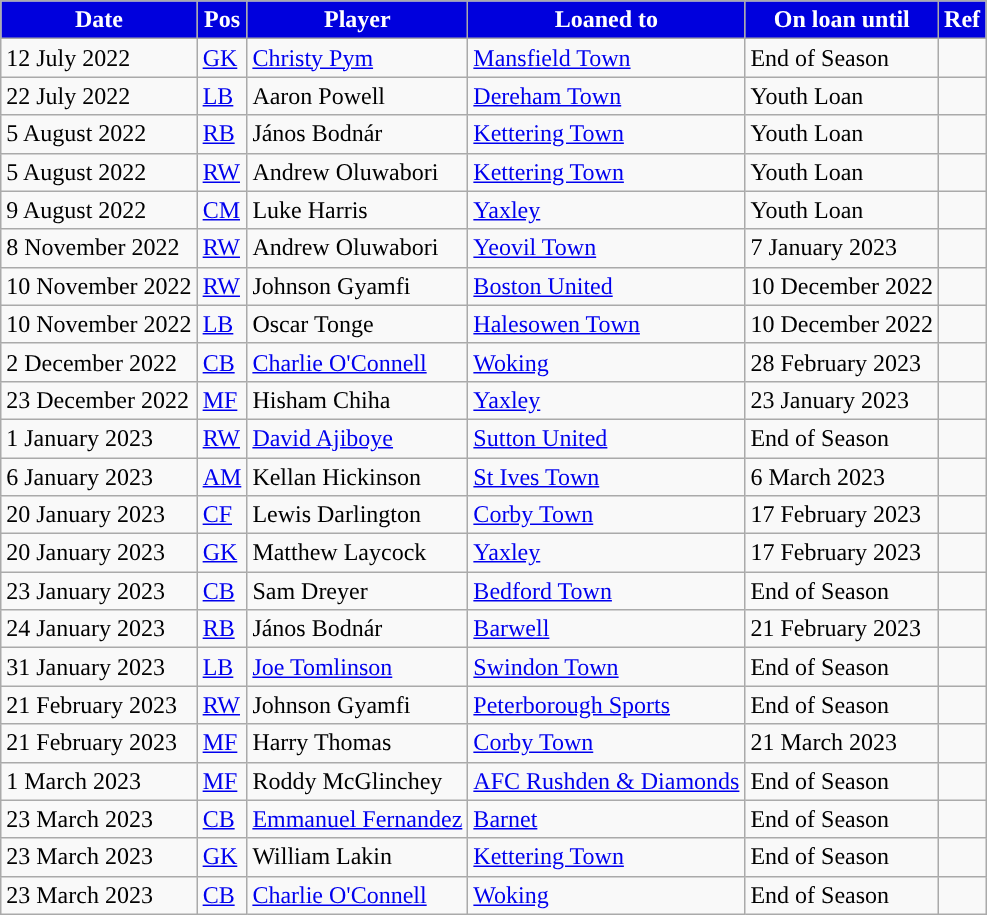<table class="wikitable plainrowheaders sortable">
<tr>
<th style="background:#0000DD; color:#FFFFFF; ">Date</th>
<th style="background:#0000DD; color:#FFFFFF; ">Pos</th>
<th style="background:#0000DD; color:#FFFFFF; ">Player</th>
<th style="background:#0000DD; color:#FFFFFF; ">Loaned to</th>
<th style="background:#0000DD; color:#FFFFFF; ">On loan until</th>
<th style="background:#0000DD; color:#FFFFFF; ">Ref</th>
</tr>
<tr>
<td>12 July 2022</td>
<td><a href='#'>GK</a></td>
<td> <a href='#'>Christy Pym</a></td>
<td> <a href='#'>Mansfield Town</a></td>
<td>End of Season</td>
<td></td>
</tr>
<tr>
<td>22 July 2022</td>
<td><a href='#'>LB</a></td>
<td> Aaron Powell</td>
<td> <a href='#'>Dereham Town</a></td>
<td>Youth Loan</td>
<td></td>
</tr>
<tr>
<td>5 August 2022</td>
<td><a href='#'>RB</a></td>
<td> János Bodnár</td>
<td> <a href='#'>Kettering Town</a></td>
<td>Youth Loan</td>
<td></td>
</tr>
<tr>
<td>5 August 2022</td>
<td><a href='#'>RW</a></td>
<td> Andrew Oluwabori</td>
<td> <a href='#'>Kettering Town</a></td>
<td>Youth Loan</td>
<td></td>
</tr>
<tr>
<td>9 August 2022</td>
<td><a href='#'>CM</a></td>
<td> Luke Harris</td>
<td> <a href='#'>Yaxley</a></td>
<td>Youth Loan</td>
<td></td>
</tr>
<tr>
<td>8 November 2022</td>
<td><a href='#'>RW</a></td>
<td> Andrew Oluwabori</td>
<td> <a href='#'>Yeovil Town</a></td>
<td>7 January 2023</td>
<td></td>
</tr>
<tr>
<td>10 November 2022</td>
<td><a href='#'>RW</a></td>
<td> Johnson Gyamfi</td>
<td> <a href='#'>Boston United</a></td>
<td>10 December 2022</td>
<td></td>
</tr>
<tr>
<td>10 November 2022</td>
<td><a href='#'>LB</a></td>
<td> Oscar Tonge</td>
<td> <a href='#'>Halesowen Town</a></td>
<td>10 December 2022</td>
<td></td>
</tr>
<tr>
<td>2 December 2022</td>
<td><a href='#'>CB</a></td>
<td> <a href='#'>Charlie O'Connell</a></td>
<td> <a href='#'>Woking</a></td>
<td>28 February 2023</td>
<td></td>
</tr>
<tr>
<td>23 December 2022</td>
<td><a href='#'>MF</a></td>
<td> Hisham Chiha</td>
<td> <a href='#'>Yaxley</a></td>
<td>23 January 2023</td>
<td></td>
</tr>
<tr>
<td>1 January 2023</td>
<td><a href='#'>RW</a></td>
<td> <a href='#'>David Ajiboye</a></td>
<td> <a href='#'>Sutton United</a></td>
<td>End of Season</td>
<td></td>
</tr>
<tr>
<td>6 January 2023</td>
<td><a href='#'>AM</a></td>
<td> Kellan Hickinson</td>
<td> <a href='#'>St Ives Town</a></td>
<td>6 March 2023</td>
<td></td>
</tr>
<tr>
<td>20 January 2023</td>
<td><a href='#'>CF</a></td>
<td> Lewis Darlington</td>
<td> <a href='#'>Corby Town</a></td>
<td>17 February 2023</td>
<td></td>
</tr>
<tr>
<td>20 January 2023</td>
<td><a href='#'>GK</a></td>
<td> Matthew Laycock</td>
<td> <a href='#'>Yaxley</a></td>
<td>17 February 2023</td>
<td></td>
</tr>
<tr>
<td>23 January 2023</td>
<td><a href='#'>CB</a></td>
<td> Sam Dreyer</td>
<td> <a href='#'>Bedford Town</a></td>
<td>End of Season</td>
<td></td>
</tr>
<tr>
<td>24 January 2023</td>
<td><a href='#'>RB</a></td>
<td> János Bodnár</td>
<td> <a href='#'>Barwell</a></td>
<td>21 February 2023</td>
<td></td>
</tr>
<tr>
<td>31 January 2023</td>
<td><a href='#'>LB</a></td>
<td> <a href='#'>Joe Tomlinson</a></td>
<td> <a href='#'>Swindon Town</a></td>
<td>End of Season</td>
<td></td>
</tr>
<tr>
<td>21 February 2023</td>
<td><a href='#'>RW</a></td>
<td> Johnson Gyamfi</td>
<td> <a href='#'>Peterborough Sports</a></td>
<td>End of Season</td>
<td></td>
</tr>
<tr>
<td>21 February 2023</td>
<td><a href='#'>MF</a></td>
<td> Harry Thomas</td>
<td> <a href='#'>Corby Town</a></td>
<td>21 March 2023</td>
<td></td>
</tr>
<tr>
<td>1 March 2023</td>
<td><a href='#'>MF</a></td>
<td> Roddy McGlinchey</td>
<td> <a href='#'>AFC Rushden & Diamonds</a></td>
<td>End of Season</td>
<td></td>
</tr>
<tr>
<td>23 March 2023</td>
<td><a href='#'>CB</a></td>
<td> <a href='#'>Emmanuel Fernandez</a></td>
<td> <a href='#'>Barnet</a></td>
<td>End of Season</td>
<td></td>
</tr>
<tr>
<td>23 March 2023</td>
<td><a href='#'>GK</a></td>
<td> William Lakin</td>
<td> <a href='#'>Kettering Town</a></td>
<td>End of Season</td>
<td></td>
</tr>
<tr>
<td>23 March 2023</td>
<td><a href='#'>CB</a></td>
<td> <a href='#'>Charlie O'Connell</a></td>
<td> <a href='#'>Woking</a></td>
<td>End of Season</td>
<td></td>
</tr>
</table>
